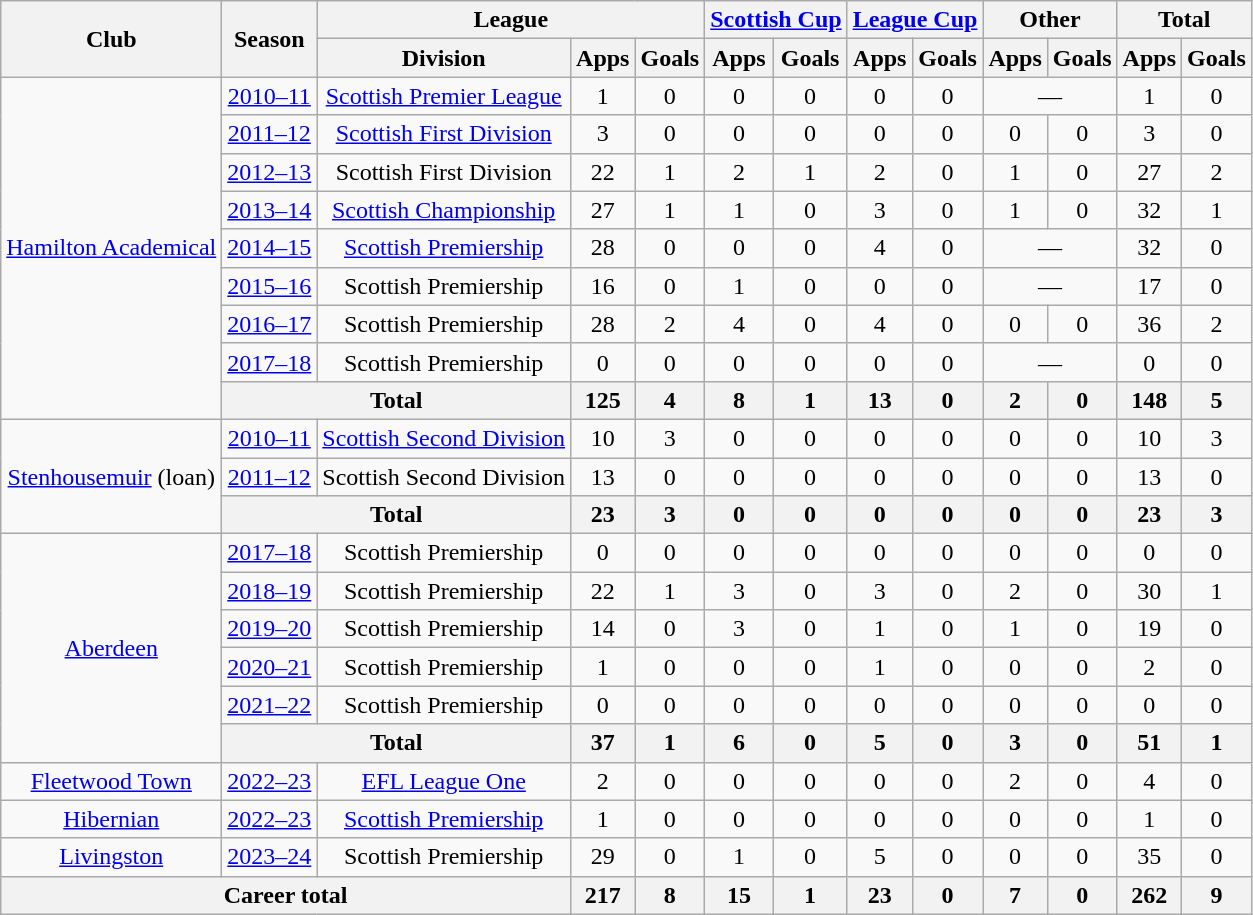<table class="wikitable" style="text-align: center">
<tr>
<th rowspan="2">Club</th>
<th rowspan="2">Season</th>
<th colspan="3">League</th>
<th colspan="2"><a href='#'>Scottish Cup</a></th>
<th colspan="2"><a href='#'>League Cup</a></th>
<th colspan="2">Other</th>
<th colspan="2">Total</th>
</tr>
<tr>
<th>Division</th>
<th>Apps</th>
<th>Goals</th>
<th>Apps</th>
<th>Goals</th>
<th>Apps</th>
<th>Goals</th>
<th>Apps</th>
<th>Goals</th>
<th>Apps</th>
<th>Goals</th>
</tr>
<tr>
<td rowspan="9"><a href='#'>Hamilton Academical</a></td>
<td><a href='#'>2010–11</a></td>
<td><a href='#'>Scottish Premier League</a></td>
<td>1</td>
<td>0</td>
<td>0</td>
<td>0</td>
<td>0</td>
<td>0</td>
<td colspan="2">—</td>
<td>1</td>
<td>0</td>
</tr>
<tr>
<td><a href='#'>2011–12</a></td>
<td><a href='#'>Scottish First Division</a></td>
<td>3</td>
<td>0</td>
<td>0</td>
<td>0</td>
<td>0</td>
<td>0</td>
<td>0</td>
<td>0</td>
<td>3</td>
<td>0</td>
</tr>
<tr>
<td><a href='#'>2012–13</a></td>
<td>Scottish First Division</td>
<td>22</td>
<td>1</td>
<td>2</td>
<td>1</td>
<td>2</td>
<td>0</td>
<td>1</td>
<td>0</td>
<td>27</td>
<td>2</td>
</tr>
<tr>
<td><a href='#'>2013–14</a></td>
<td><a href='#'>Scottish Championship</a></td>
<td>27</td>
<td>1</td>
<td>1</td>
<td>0</td>
<td>3</td>
<td>0</td>
<td>1</td>
<td>0</td>
<td>32</td>
<td>1</td>
</tr>
<tr>
<td><a href='#'>2014–15</a></td>
<td><a href='#'>Scottish Premiership</a></td>
<td>28</td>
<td>0</td>
<td>0</td>
<td>0</td>
<td>4</td>
<td>0</td>
<td colspan="2">—</td>
<td>32</td>
<td>0</td>
</tr>
<tr>
<td><a href='#'>2015–16</a></td>
<td>Scottish Premiership</td>
<td>16</td>
<td>0</td>
<td>1</td>
<td>0</td>
<td>0</td>
<td>0</td>
<td colspan="2">—</td>
<td>17</td>
<td>0</td>
</tr>
<tr>
<td><a href='#'>2016–17</a></td>
<td>Scottish Premiership</td>
<td>28</td>
<td>2</td>
<td>4</td>
<td>0</td>
<td>4</td>
<td>0</td>
<td>0</td>
<td>0</td>
<td>36</td>
<td>2</td>
</tr>
<tr>
<td><a href='#'>2017–18</a></td>
<td>Scottish Premiership</td>
<td>0</td>
<td>0</td>
<td>0</td>
<td>0</td>
<td>0</td>
<td>0</td>
<td colspan="2">—</td>
<td>0</td>
<td>0</td>
</tr>
<tr>
<th colspan="2">Total</th>
<th>125</th>
<th>4</th>
<th>8</th>
<th>1</th>
<th>13</th>
<th>0</th>
<th>2</th>
<th>0</th>
<th>148</th>
<th>5</th>
</tr>
<tr>
<td rowspan="3"><a href='#'>Stenhousemuir</a> (loan)</td>
<td><a href='#'>2010–11</a></td>
<td><a href='#'>Scottish Second Division</a></td>
<td>10</td>
<td>3</td>
<td>0</td>
<td>0</td>
<td>0</td>
<td>0</td>
<td>0</td>
<td>0</td>
<td>10</td>
<td>3</td>
</tr>
<tr>
<td><a href='#'>2011–12</a></td>
<td>Scottish Second Division</td>
<td>13</td>
<td>0</td>
<td>0</td>
<td>0</td>
<td>0</td>
<td>0</td>
<td>0</td>
<td>0</td>
<td>13</td>
<td>0</td>
</tr>
<tr>
<th colspan="2">Total</th>
<th>23</th>
<th>3</th>
<th>0</th>
<th>0</th>
<th>0</th>
<th>0</th>
<th>0</th>
<th>0</th>
<th>23</th>
<th>3</th>
</tr>
<tr>
<td rowspan="6"><a href='#'>Aberdeen</a></td>
<td><a href='#'>2017–18</a></td>
<td>Scottish Premiership</td>
<td>0</td>
<td>0</td>
<td>0</td>
<td>0</td>
<td>0</td>
<td>0</td>
<td>0</td>
<td>0</td>
<td>0</td>
<td>0</td>
</tr>
<tr>
<td><a href='#'>2018–19</a></td>
<td>Scottish Premiership</td>
<td>22</td>
<td>1</td>
<td>3</td>
<td>0</td>
<td>3</td>
<td>0</td>
<td>2</td>
<td>0</td>
<td>30</td>
<td>1</td>
</tr>
<tr>
<td><a href='#'>2019–20</a></td>
<td>Scottish Premiership</td>
<td>14</td>
<td>0</td>
<td>3</td>
<td>0</td>
<td>1</td>
<td>0</td>
<td>1</td>
<td>0</td>
<td>19</td>
<td>0</td>
</tr>
<tr>
<td><a href='#'>2020–21</a></td>
<td>Scottish Premiership</td>
<td>1</td>
<td>0</td>
<td>0</td>
<td>0</td>
<td>1</td>
<td>0</td>
<td>0</td>
<td>0</td>
<td>2</td>
<td>0</td>
</tr>
<tr>
<td><a href='#'>2021–22</a></td>
<td>Scottish Premiership</td>
<td>0</td>
<td>0</td>
<td>0</td>
<td>0</td>
<td>0</td>
<td>0</td>
<td>0</td>
<td>0</td>
<td>0</td>
<td>0</td>
</tr>
<tr>
<th colspan="2">Total</th>
<th>37</th>
<th>1</th>
<th>6</th>
<th>0</th>
<th>5</th>
<th>0</th>
<th>3</th>
<th>0</th>
<th>51</th>
<th>1</th>
</tr>
<tr>
<td><a href='#'>Fleetwood Town</a></td>
<td><a href='#'>2022–23</a></td>
<td><a href='#'>EFL League One</a></td>
<td>2</td>
<td>0</td>
<td>0</td>
<td>0</td>
<td>0</td>
<td>0</td>
<td>2</td>
<td>0</td>
<td>4</td>
<td>0</td>
</tr>
<tr>
<td><a href='#'>Hibernian</a></td>
<td><a href='#'>2022–23</a></td>
<td><a href='#'>Scottish Premiership</a></td>
<td>1</td>
<td>0</td>
<td>0</td>
<td>0</td>
<td>0</td>
<td>0</td>
<td>0</td>
<td>0</td>
<td>1</td>
<td>0</td>
</tr>
<tr>
<td><a href='#'>Livingston</a></td>
<td><a href='#'>2023–24</a></td>
<td>Scottish Premiership</td>
<td>29</td>
<td>0</td>
<td>1</td>
<td>0</td>
<td>5</td>
<td>0</td>
<td>0</td>
<td>0</td>
<td>35</td>
<td>0</td>
</tr>
<tr>
<th colspan="3">Career total</th>
<th>217</th>
<th>8</th>
<th>15</th>
<th>1</th>
<th>23</th>
<th>0</th>
<th>7</th>
<th>0</th>
<th>262</th>
<th>9</th>
</tr>
</table>
